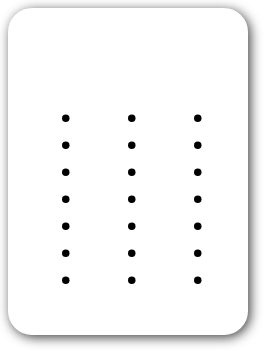<table style=" border-radius:1em; box-shadow: 0.1em 0.1em 0.5em rgba(0,0,0,0.75); background-color: white; border: 1px solid white; padding: 5px;">
<tr style="vertical-align:top;">
<td><br><table>
<tr>
<td><br><ul><li></li><li></li><li></li><li></li><li></li><li></li><li></li></ul></td>
<td valign=top><br><ul><li></li><li></li><li></li><li></li><li></li><li></li><li></li></ul></td>
<td valign=top><br><ul><li></li><li></li><li></li><li></li><li></li><li></li><li></li></ul></td>
<td></td>
</tr>
</table>
</td>
<td></td>
</tr>
</table>
